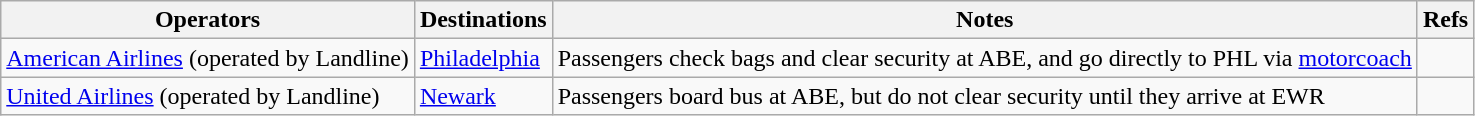<table class="wikitable">
<tr>
<th> Operators</th>
<th>Destinations</th>
<th>Notes</th>
<th>Refs</th>
</tr>
<tr>
<td><a href='#'>American Airlines</a> (operated by Landline)</td>
<td><a href='#'>Philadelphia</a></td>
<td>Passengers check bags and clear security at ABE, and go directly to PHL via <a href='#'>motorcoach</a></td>
<td></td>
</tr>
<tr>
<td><a href='#'>United Airlines</a> (operated by Landline)</td>
<td><a href='#'>Newark</a></td>
<td>Passengers board bus at ABE, but do not clear security until they arrive at EWR</td>
<td></td>
</tr>
</table>
